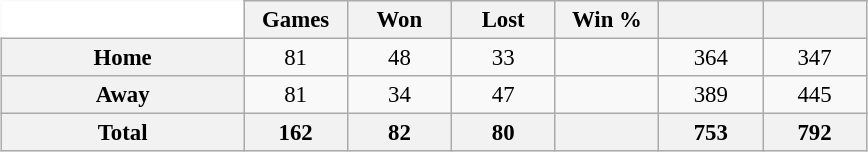<table class="wikitable" style="font-size:95%; text-align:center; width:38em; border:0;margin: 0.5em auto;">
<tr>
<td width="28%" style="background:#fff;border:0;"></td>
<th width="12%">Games</th>
<th width="12%">Won</th>
<th width="12%">Lost</th>
<th width="12%">Win %</th>
<th width="12%"></th>
<th width="12%"></th>
</tr>
<tr>
<th>Home</th>
<td>81</td>
<td>48</td>
<td>33</td>
<td></td>
<td>364</td>
<td>347</td>
</tr>
<tr>
<th>Away</th>
<td>81</td>
<td>34</td>
<td>47</td>
<td></td>
<td>389</td>
<td>445</td>
</tr>
<tr>
<th>Total</th>
<th>162</th>
<th>82</th>
<th>80</th>
<th></th>
<th>753</th>
<th>792</th>
</tr>
</table>
